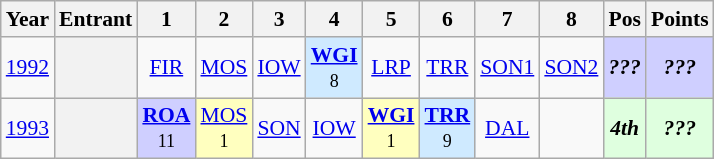<table class="wikitable" style="text-align:center; font-size:90%">
<tr>
<th>Year</th>
<th>Entrant</th>
<th>1</th>
<th>2</th>
<th>3</th>
<th>4</th>
<th>5</th>
<th>6</th>
<th>7</th>
<th>8</th>
<th>Pos</th>
<th>Points</th>
</tr>
<tr>
<td><a href='#'>1992</a></td>
<th></th>
<td><a href='#'>FIR</a></td>
<td><a href='#'>MOS</a></td>
<td><a href='#'>IOW</a></td>
<td style="background:#CFEAFF;"><strong><a href='#'>WGI</a></strong><br><small>8</small></td>
<td><a href='#'>LRP</a></td>
<td><a href='#'>TRR</a></td>
<td><a href='#'>SON1</a></td>
<td><a href='#'>SON2</a></td>
<td style="background:#CFCFFF;"><strong><em>???</em></strong></td>
<td style="background:#CFCFFF;"><strong><em>???</em></strong></td>
</tr>
<tr>
<td><a href='#'>1993</a></td>
<th></th>
<td style="background:#CFCFFF;"><strong><a href='#'>ROA</a></strong><br><small>11</small></td>
<td style="background:#FFFFBF;"><a href='#'>MOS</a><br><small>1</small></td>
<td><a href='#'>SON</a></td>
<td><a href='#'>IOW</a></td>
<td style="background:#FFFFBF;"><strong><a href='#'>WGI</a></strong><br><small>1</small></td>
<td style="background:#CFEAFF;"><strong><a href='#'>TRR</a></strong><br><small>9</small></td>
<td><a href='#'>DAL</a></td>
<td></td>
<td style="background:#DFFFDF;"><strong><em>4th</em></strong></td>
<td style="background:#DFFFDF;"><strong><em>???</em></strong></td>
</tr>
</table>
